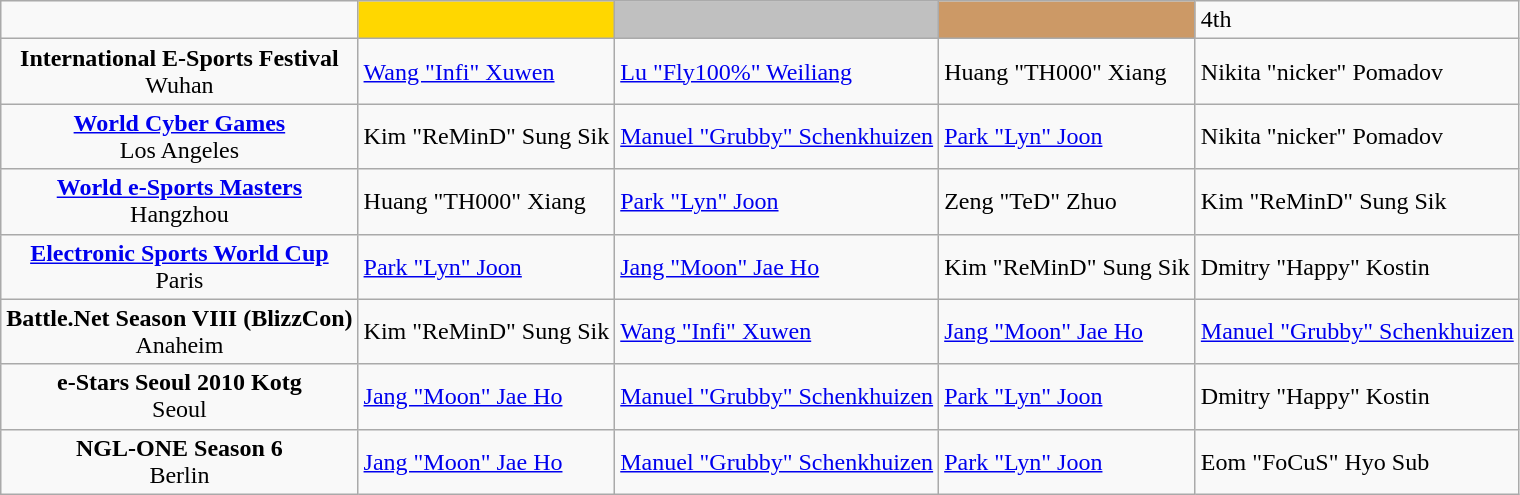<table class="wikitable" style="text-align:left">
<tr>
<td style="text-align:center"></td>
<td style="text-align:center; background:gold;"></td>
<td style="text-align:center; background:silver;"></td>
<td style="text-align:center; background:#c96;"></td>
<td>4th</td>
</tr>
<tr>
<td style="text-align:center"><strong>International E-Sports Festival</strong><br> Wuhan</td>
<td> <a href='#'>Wang "Infi" Xuwen</a></td>
<td> <a href='#'>Lu "Fly100%" Weiliang</a></td>
<td> Huang "TH000" Xiang</td>
<td> Nikita "nicker" Pomadov</td>
</tr>
<tr>
<td style="text-align:center"><strong><a href='#'>World Cyber Games</a></strong><br> Los Angeles</td>
<td> Kim "ReMinD" Sung Sik</td>
<td> <a href='#'>Manuel "Grubby" Schenkhuizen</a></td>
<td> <a href='#'>Park "Lyn" Joon</a></td>
<td> Nikita "nicker" Pomadov</td>
</tr>
<tr>
<td style="text-align:center"><strong><a href='#'>World e-Sports Masters</a></strong><br> Hangzhou</td>
<td> Huang "TH000" Xiang</td>
<td> <a href='#'>Park "Lyn" Joon</a></td>
<td> Zeng "TeD" Zhuo</td>
<td> Kim "ReMinD" Sung Sik</td>
</tr>
<tr>
<td style="text-align:center"><strong><a href='#'>Electronic Sports World Cup</a></strong><br> Paris</td>
<td> <a href='#'>Park "Lyn" Joon</a></td>
<td> <a href='#'>Jang "Moon" Jae Ho</a></td>
<td> Kim "ReMinD" Sung Sik</td>
<td> Dmitry "Happy" Kostin</td>
</tr>
<tr>
<td style="text-align:center"><strong>Battle.Net Season VIII (BlizzCon)</strong><br> Anaheim</td>
<td> Kim "ReMinD" Sung Sik</td>
<td> <a href='#'>Wang "Infi" Xuwen</a></td>
<td> <a href='#'>Jang "Moon" Jae Ho</a></td>
<td> <a href='#'>Manuel "Grubby" Schenkhuizen</a></td>
</tr>
<tr>
<td style="text-align:center"><strong>e-Stars Seoul 2010 Kotg</strong><br> Seoul</td>
<td> <a href='#'>Jang "Moon" Jae Ho</a></td>
<td> <a href='#'>Manuel "Grubby" Schenkhuizen</a></td>
<td> <a href='#'>Park "Lyn" Joon</a></td>
<td> Dmitry "Happy" Kostin</td>
</tr>
<tr>
<td style="text-align:center"><strong>NGL-ONE Season 6</strong><br> Berlin</td>
<td> <a href='#'>Jang "Moon" Jae Ho</a></td>
<td> <a href='#'>Manuel "Grubby" Schenkhuizen</a></td>
<td> <a href='#'>Park "Lyn" Joon</a></td>
<td>  Eom "FoCuS" Hyo Sub</td>
</tr>
</table>
